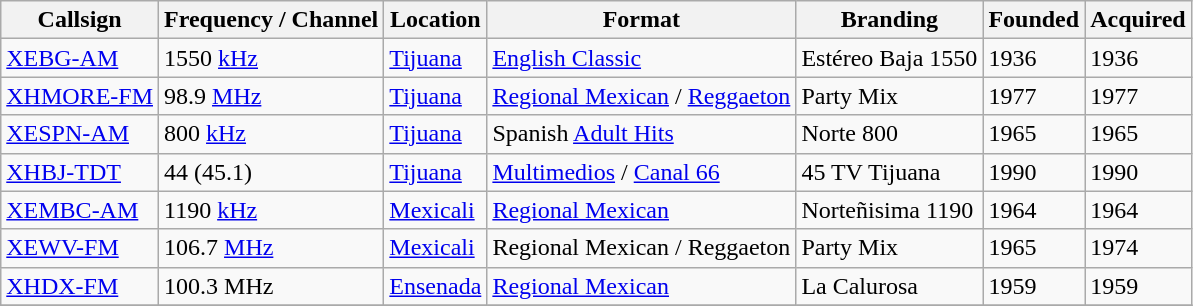<table class="wikitable sortable">
<tr>
<th>Callsign</th>
<th>Frequency / Channel</th>
<th>Location</th>
<th>Format</th>
<th>Branding</th>
<th>Founded</th>
<th>Acquired</th>
</tr>
<tr>
<td><a href='#'>XEBG-AM</a></td>
<td>1550 <a href='#'>kHz</a></td>
<td><a href='#'>Tijuana</a></td>
<td><a href='#'>English Classic</a></td>
<td>Estéreo Baja 1550</td>
<td>1936</td>
<td>1936</td>
</tr>
<tr>
<td><a href='#'>XHMORE-FM</a></td>
<td>98.9 <a href='#'>MHz</a></td>
<td><a href='#'>Tijuana</a></td>
<td><a href='#'>Regional Mexican</a> / <a href='#'>Reggaeton</a></td>
<td>Party Mix</td>
<td>1977</td>
<td>1977</td>
</tr>
<tr>
<td><a href='#'>XESPN-AM</a></td>
<td>800 <a href='#'>kHz</a></td>
<td><a href='#'>Tijuana</a></td>
<td>Spanish <a href='#'>Adult Hits</a></td>
<td>Norte 800</td>
<td>1965</td>
<td>1965</td>
</tr>
<tr>
<td><a href='#'>XHBJ-TDT</a></td>
<td>44 (45.1)</td>
<td><a href='#'>Tijuana</a></td>
<td><a href='#'>Multimedios</a> / <a href='#'>Canal 66</a></td>
<td>45 TV Tijuana</td>
<td>1990</td>
<td>1990</td>
</tr>
<tr>
<td><a href='#'>XEMBC-AM</a></td>
<td>1190 <a href='#'>kHz</a></td>
<td><a href='#'>Mexicali</a></td>
<td><a href='#'>Regional Mexican</a></td>
<td>Norteñisima 1190</td>
<td>1964</td>
<td>1964</td>
</tr>
<tr>
<td><a href='#'>XEWV-FM</a></td>
<td>106.7 <a href='#'>MHz</a></td>
<td><a href='#'>Mexicali</a></td>
<td>Regional Mexican / Reggaeton</td>
<td>Party Mix</td>
<td>1965</td>
<td>1974</td>
</tr>
<tr>
<td><a href='#'>XHDX-FM</a></td>
<td>100.3 MHz</td>
<td><a href='#'>Ensenada</a></td>
<td><a href='#'>Regional Mexican</a></td>
<td>La Calurosa</td>
<td>1959</td>
<td>1959</td>
</tr>
<tr>
</tr>
</table>
